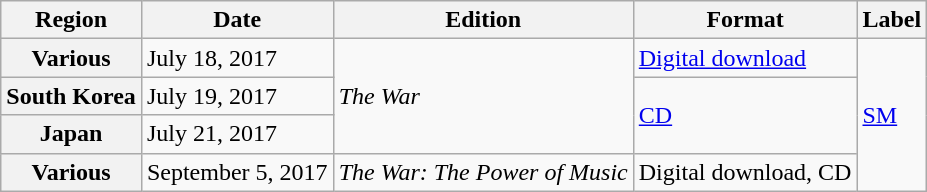<table class="wikitable plainrowheaders">
<tr>
<th scope="col">Region</th>
<th scope="col">Date</th>
<th scope="col">Edition</th>
<th scope="col">Format</th>
<th scope="col">Label</th>
</tr>
<tr>
<th scope="row">Various</th>
<td>July 18, 2017</td>
<td rowspan="3"><em>The War</em></td>
<td><a href='#'>Digital download</a></td>
<td rowspan="4"><a href='#'>SM</a></td>
</tr>
<tr>
<th scope="row">South Korea</th>
<td>July 19, 2017</td>
<td rowspan="2"><a href='#'>CD</a></td>
</tr>
<tr>
<th scope="row">Japan</th>
<td>July 21, 2017</td>
</tr>
<tr>
<th scope="row">Various</th>
<td>September 5, 2017</td>
<td scope="row"><em>The War: The Power of Music</em></td>
<td>Digital download, CD</td>
</tr>
</table>
